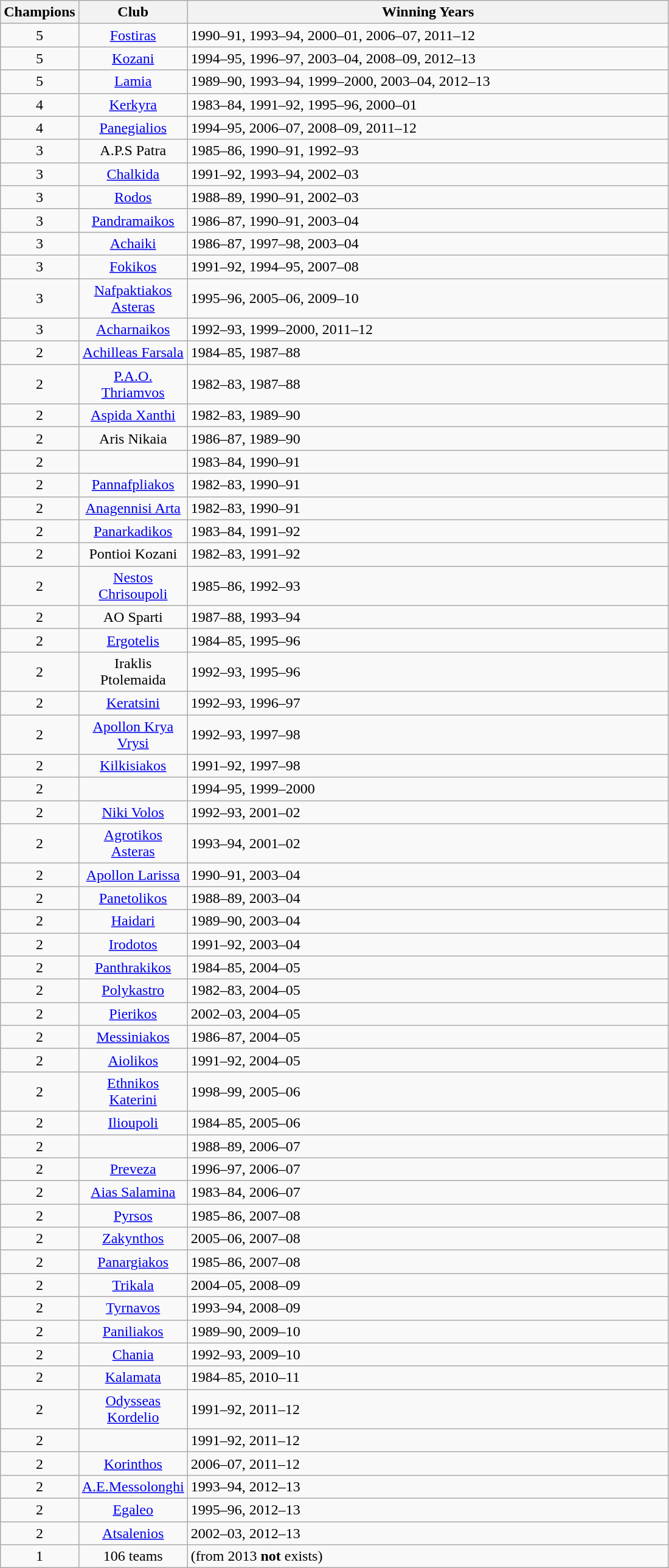<table class="wikitable">
<tr>
<th style="width:50px;">Champions</th>
<th style="width:110px;">Club</th>
<th style="width:520px;">Winning Years</th>
</tr>
<tr>
<td style="text-align:center;">5</td>
<td style="text-align:center;"><a href='#'>Fostiras</a></td>
<td>1990–91, 1993–94, 2000–01, 2006–07, 2011–12</td>
</tr>
<tr>
<td style="text-align:center;">5</td>
<td style="text-align:center;"><a href='#'>Kozani</a></td>
<td>1994–95, 1996–97, 2003–04, 2008–09, 2012–13</td>
</tr>
<tr>
<td style="text-align:center;">5</td>
<td style="text-align:center;"><a href='#'>Lamia</a></td>
<td>1989–90, 1993–94, 1999–2000, 2003–04, 2012–13</td>
</tr>
<tr>
<td style="text-align:center;">4</td>
<td style="text-align:center;"><a href='#'>Kerkyra</a></td>
<td>1983–84, 1991–92, 1995–96, 2000–01</td>
</tr>
<tr>
<td style="text-align:center;">4</td>
<td style="text-align:center;"><a href='#'>Panegialios</a></td>
<td>1994–95, 2006–07, 2008–09, 2011–12</td>
</tr>
<tr>
<td style="text-align:center;">3</td>
<td style="text-align:center;">A.P.S Patra</td>
<td>1985–86, 1990–91, 1992–93</td>
</tr>
<tr>
<td style="text-align:center;">3</td>
<td style="text-align:center;"><a href='#'>Chalkida</a></td>
<td>1991–92, 1993–94, 2002–03</td>
</tr>
<tr>
<td style="text-align:center;">3</td>
<td style="text-align:center;"><a href='#'>Rodos</a></td>
<td>1988–89, 1990–91, 2002–03</td>
</tr>
<tr>
<td style="text-align:center;">3</td>
<td style="text-align:center;"><a href='#'>Pandramaikos</a></td>
<td>1986–87, 1990–91, 2003–04</td>
</tr>
<tr>
<td style="text-align:center;">3</td>
<td style="text-align:center;"><a href='#'>Achaiki</a></td>
<td>1986–87, 1997–98, 2003–04</td>
</tr>
<tr>
<td style="text-align:center;">3</td>
<td style="text-align:center;"><a href='#'>Fokikos</a></td>
<td>1991–92, 1994–95, 2007–08</td>
</tr>
<tr>
<td style="text-align:center;">3</td>
<td style="text-align:center;"><a href='#'>Nafpaktiakos Asteras</a></td>
<td>1995–96, 2005–06, 2009–10</td>
</tr>
<tr>
<td style="text-align:center;">3</td>
<td style="text-align:center;"><a href='#'>Acharnaikos</a></td>
<td>1992–93, 1999–2000, 2011–12</td>
</tr>
<tr>
<td style="text-align:center;">2</td>
<td style="text-align:center;"><a href='#'>Achilleas Farsala</a></td>
<td>1984–85, 1987–88</td>
</tr>
<tr>
<td style="text-align:center;">2</td>
<td style="text-align:center;"><a href='#'>P.A.O. Thriamvos</a></td>
<td>1982–83, 1987–88</td>
</tr>
<tr>
<td style="text-align:center;">2</td>
<td style="text-align:center;"><a href='#'>Aspida Xanthi</a></td>
<td>1982–83, 1989–90</td>
</tr>
<tr>
<td style="text-align:center;">2</td>
<td style="text-align:center;">Aris Nikaia</td>
<td>1986–87, 1989–90</td>
</tr>
<tr>
<td style="text-align:center;">2</td>
<td style="text-align:center;"></td>
<td>1983–84, 1990–91</td>
</tr>
<tr>
<td style="text-align:center;">2</td>
<td style="text-align:center;"><a href='#'>Pannafpliakos</a></td>
<td>1982–83, 1990–91</td>
</tr>
<tr>
<td style="text-align:center;">2</td>
<td style="text-align:center;"><a href='#'>Anagennisi Arta</a></td>
<td>1982–83, 1990–91</td>
</tr>
<tr>
<td style="text-align:center;">2</td>
<td style="text-align:center;"><a href='#'>Panarkadikos</a></td>
<td>1983–84, 1991–92</td>
</tr>
<tr>
<td style="text-align:center;">2</td>
<td style="text-align:center;">Pontioi Kozani</td>
<td>1982–83, 1991–92</td>
</tr>
<tr>
<td style="text-align:center;">2</td>
<td style="text-align:center;"><a href='#'>Nestos Chrisoupoli</a></td>
<td>1985–86, 1992–93</td>
</tr>
<tr>
<td style="text-align:center;">2</td>
<td style="text-align:center;">AO Sparti</td>
<td>1987–88, 1993–94</td>
</tr>
<tr>
<td style="text-align:center;">2</td>
<td style="text-align:center;"><a href='#'>Ergotelis</a></td>
<td>1984–85, 1995–96</td>
</tr>
<tr>
<td style="text-align:center;">2</td>
<td style="text-align:center;">Iraklis Ptolemaida</td>
<td>1992–93, 1995–96</td>
</tr>
<tr>
<td style="text-align:center;">2</td>
<td style="text-align:center;"><a href='#'>Keratsini</a></td>
<td>1992–93, 1996–97</td>
</tr>
<tr>
<td style="text-align:center;">2</td>
<td style="text-align:center;"><a href='#'>Apollon Krya Vrysi</a></td>
<td>1992–93, 1997–98</td>
</tr>
<tr>
<td style="text-align:center;">2</td>
<td style="text-align:center;"><a href='#'>Kilkisiakos</a></td>
<td>1991–92, 1997–98</td>
</tr>
<tr>
<td style="text-align:center;">2</td>
<td style="text-align:center;"></td>
<td>1994–95, 1999–2000</td>
</tr>
<tr>
<td style="text-align:center;">2</td>
<td style="text-align:center;"><a href='#'>Niki Volos</a></td>
<td>1992–93, 2001–02</td>
</tr>
<tr>
<td style="text-align:center;">2</td>
<td style="text-align:center;"><a href='#'>Agrotikos Asteras</a></td>
<td>1993–94, 2001–02</td>
</tr>
<tr>
<td style="text-align:center;">2</td>
<td style="text-align:center;"><a href='#'>Apollon Larissa</a></td>
<td>1990–91, 2003–04</td>
</tr>
<tr>
<td style="text-align:center;">2</td>
<td style="text-align:center;"><a href='#'>Panetolikos</a></td>
<td>1988–89, 2003–04</td>
</tr>
<tr>
<td style="text-align:center;">2</td>
<td style="text-align:center;"><a href='#'>Haidari</a></td>
<td>1989–90, 2003–04</td>
</tr>
<tr>
<td style="text-align:center;">2</td>
<td style="text-align:center;"><a href='#'>Irodotos</a></td>
<td>1991–92, 2003–04</td>
</tr>
<tr>
<td style="text-align:center;">2</td>
<td style="text-align:center;"><a href='#'>Panthrakikos</a></td>
<td>1984–85, 2004–05</td>
</tr>
<tr>
<td style="text-align:center;">2</td>
<td style="text-align:center;"><a href='#'>Polykastro</a></td>
<td>1982–83, 2004–05</td>
</tr>
<tr>
<td style="text-align:center;">2</td>
<td style="text-align:center;"><a href='#'>Pierikos</a></td>
<td>2002–03, 2004–05</td>
</tr>
<tr>
<td style="text-align:center;">2</td>
<td style="text-align:center;"><a href='#'>Messiniakos</a></td>
<td>1986–87, 2004–05</td>
</tr>
<tr>
<td style="text-align:center;">2</td>
<td style="text-align:center;"><a href='#'>Aiolikos</a></td>
<td>1991–92, 2004–05</td>
</tr>
<tr>
<td style="text-align:center;">2</td>
<td style="text-align:center;"><a href='#'>Ethnikos Katerini</a></td>
<td>1998–99, 2005–06</td>
</tr>
<tr>
<td style="text-align:center;">2</td>
<td style="text-align:center;"><a href='#'>Ilioupoli</a></td>
<td>1984–85, 2005–06</td>
</tr>
<tr>
<td style="text-align:center;">2</td>
<td style="text-align:center;"></td>
<td>1988–89, 2006–07</td>
</tr>
<tr>
<td style="text-align:center;">2</td>
<td style="text-align:center;"><a href='#'>Preveza</a></td>
<td>1996–97, 2006–07</td>
</tr>
<tr>
<td style="text-align:center;">2</td>
<td style="text-align:center;"><a href='#'>Aias Salamina</a></td>
<td>1983–84, 2006–07</td>
</tr>
<tr>
<td style="text-align:center;">2</td>
<td style="text-align:center;"><a href='#'>Pyrsos</a></td>
<td>1985–86, 2007–08</td>
</tr>
<tr>
<td style="text-align:center;">2</td>
<td style="text-align:center;"><a href='#'>Zakynthos</a></td>
<td>2005–06, 2007–08</td>
</tr>
<tr>
<td style="text-align:center;">2</td>
<td style="text-align:center;"><a href='#'>Panargiakos</a></td>
<td>1985–86, 2007–08</td>
</tr>
<tr>
<td style="text-align:center;">2</td>
<td style="text-align:center;"><a href='#'>Trikala</a></td>
<td>2004–05, 2008–09</td>
</tr>
<tr>
<td style="text-align:center;">2</td>
<td style="text-align:center;"><a href='#'>Tyrnavos</a></td>
<td>1993–94, 2008–09</td>
</tr>
<tr>
<td style="text-align:center;">2</td>
<td style="text-align:center;"><a href='#'>Paniliakos</a></td>
<td>1989–90, 2009–10</td>
</tr>
<tr>
<td style="text-align:center;">2</td>
<td style="text-align:center;"><a href='#'>Chania</a></td>
<td>1992–93, 2009–10</td>
</tr>
<tr>
<td style="text-align:center;">2</td>
<td style="text-align:center;"><a href='#'>Kalamata</a></td>
<td>1984–85, 2010–11</td>
</tr>
<tr>
<td style="text-align:center;">2</td>
<td style="text-align:center;"><a href='#'>Odysseas Kordelio</a></td>
<td>1991–92, 2011–12</td>
</tr>
<tr>
<td style="text-align:center;">2</td>
<td style="text-align:center;"></td>
<td>1991–92, 2011–12</td>
</tr>
<tr>
<td style="text-align:center;">2</td>
<td style="text-align:center;"><a href='#'>Korinthos</a></td>
<td>2006–07, 2011–12</td>
</tr>
<tr>
<td style="text-align:center;">2</td>
<td style="text-align:center;"><a href='#'>A.E.Messolonghi</a></td>
<td>1993–94, 2012–13</td>
</tr>
<tr>
<td style="text-align:center;">2</td>
<td style="text-align:center;"><a href='#'>Egaleo</a></td>
<td>1995–96, 2012–13</td>
</tr>
<tr>
<td style="text-align:center;">2</td>
<td style="text-align:center;"><a href='#'>Atsalenios</a></td>
<td>2002–03, 2012–13</td>
</tr>
<tr>
<td style="text-align:center;">1</td>
<td style="text-align:center;">106 teams</td>
<td>(from 2013 <strong>not</strong> exists)</td>
</tr>
</table>
